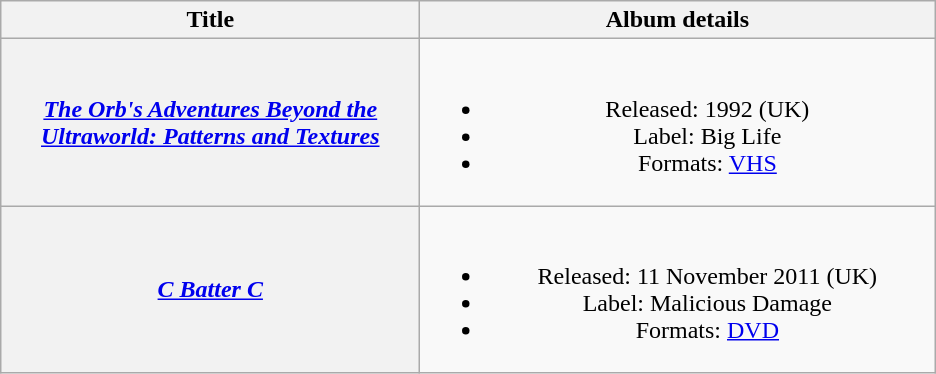<table class="wikitable plainrowheaders" style="text-align:center;" border="1">
<tr>
<th scope="col" style="width:17em;">Title</th>
<th scope="col" style="width:21em;">Album details</th>
</tr>
<tr>
<th scope="row"><em><a href='#'>The Orb's Adventures Beyond the Ultraworld: Patterns and Textures</a></em></th>
<td><br><ul><li>Released: 1992 <span>(UK)</span></li><li>Label: Big Life</li><li>Formats: <a href='#'>VHS</a></li></ul></td>
</tr>
<tr>
<th scope="row"><em><a href='#'>C Batter C</a></em></th>
<td><br><ul><li>Released: 11 November 2011 <span>(UK)</span></li><li>Label: Malicious Damage</li><li>Formats: <a href='#'>DVD</a></li></ul></td>
</tr>
</table>
